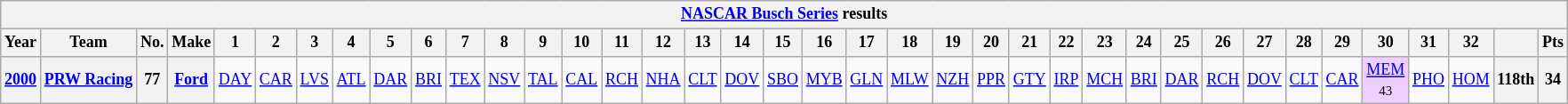<table class="wikitable" style="text-align:center; font-size:75%">
<tr>
<th colspan=42><a href='#'>NASCAR Busch Series</a> results</th>
</tr>
<tr>
<th>Year</th>
<th>Team</th>
<th>No.</th>
<th>Make</th>
<th>1</th>
<th>2</th>
<th>3</th>
<th>4</th>
<th>5</th>
<th>6</th>
<th>7</th>
<th>8</th>
<th>9</th>
<th>10</th>
<th>11</th>
<th>12</th>
<th>13</th>
<th>14</th>
<th>15</th>
<th>16</th>
<th>17</th>
<th>18</th>
<th>19</th>
<th>20</th>
<th>21</th>
<th>22</th>
<th>23</th>
<th>24</th>
<th>25</th>
<th>26</th>
<th>27</th>
<th>28</th>
<th>29</th>
<th>30</th>
<th>31</th>
<th>32</th>
<th></th>
<th>Pts</th>
</tr>
<tr>
<th><a href='#'>2000</a></th>
<th><a href='#'>PRW Racing</a></th>
<th>77</th>
<th><a href='#'>Ford</a></th>
<td><a href='#'>DAY</a></td>
<td><a href='#'>CAR</a></td>
<td><a href='#'>LVS</a></td>
<td><a href='#'>ATL</a></td>
<td><a href='#'>DAR</a></td>
<td><a href='#'>BRI</a></td>
<td><a href='#'>TEX</a></td>
<td><a href='#'>NSV</a></td>
<td><a href='#'>TAL</a></td>
<td><a href='#'>CAL</a></td>
<td><a href='#'>RCH</a></td>
<td><a href='#'>NHA</a></td>
<td><a href='#'>CLT</a></td>
<td><a href='#'>DOV</a></td>
<td><a href='#'>SBO</a></td>
<td><a href='#'>MYB</a></td>
<td><a href='#'>GLN</a></td>
<td><a href='#'>MLW</a></td>
<td><a href='#'>NZH</a></td>
<td><a href='#'>PPR</a></td>
<td><a href='#'>GTY</a></td>
<td><a href='#'>IRP</a></td>
<td><a href='#'>MCH</a></td>
<td><a href='#'>BRI</a></td>
<td><a href='#'>DAR</a></td>
<td><a href='#'>RCH</a></td>
<td><a href='#'>DOV</a></td>
<td><a href='#'>CLT</a></td>
<td><a href='#'>CAR</a></td>
<td style="background:#EFCFFF;"><a href='#'>MEM</a><br><small>43</small></td>
<td><a href='#'>PHO</a></td>
<td><a href='#'>HOM</a></td>
<th>118th</th>
<th>34</th>
</tr>
</table>
